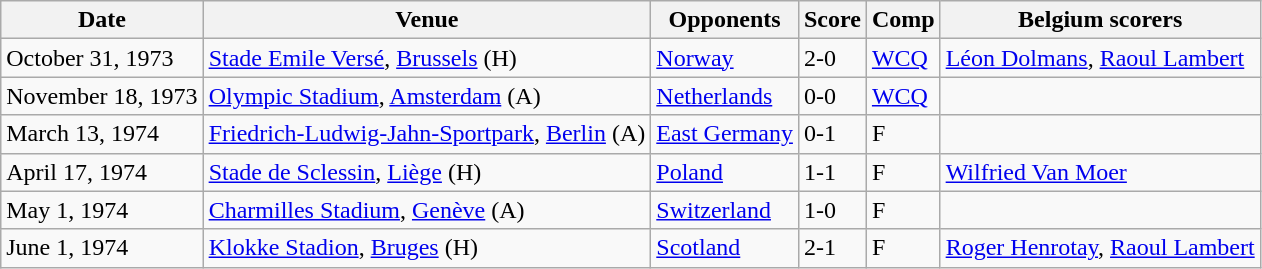<table class="wikitable">
<tr>
<th>Date</th>
<th>Venue</th>
<th>Opponents</th>
<th align=center>Score</th>
<th align=center>Comp</th>
<th>Belgium scorers</th>
</tr>
<tr>
<td>October 31, 1973</td>
<td><a href='#'>Stade Emile Versé</a>, <a href='#'>Brussels</a> (H)</td>
<td><a href='#'>Norway</a></td>
<td>2-0</td>
<td><a href='#'>WCQ</a></td>
<td><a href='#'>Léon Dolmans</a>, <a href='#'>Raoul Lambert</a></td>
</tr>
<tr>
<td>November 18, 1973</td>
<td><a href='#'>Olympic Stadium</a>, <a href='#'>Amsterdam</a> (A)</td>
<td><a href='#'>Netherlands</a></td>
<td>0-0</td>
<td><a href='#'>WCQ</a></td>
<td></td>
</tr>
<tr>
<td>March 13, 1974</td>
<td><a href='#'>Friedrich-Ludwig-Jahn-Sportpark</a>, <a href='#'>Berlin</a> (A)</td>
<td><a href='#'>East Germany</a></td>
<td>0-1</td>
<td>F</td>
<td></td>
</tr>
<tr>
<td>April 17, 1974</td>
<td><a href='#'>Stade de Sclessin</a>, <a href='#'>Liège</a> (H)</td>
<td><a href='#'>Poland</a></td>
<td>1-1</td>
<td>F</td>
<td><a href='#'>Wilfried Van Moer</a></td>
</tr>
<tr>
<td>May 1, 1974</td>
<td><a href='#'>Charmilles Stadium</a>, <a href='#'>Genève</a> (A)</td>
<td><a href='#'>Switzerland</a></td>
<td>1-0</td>
<td>F</td>
<td></td>
</tr>
<tr>
<td>June 1, 1974</td>
<td><a href='#'>Klokke Stadion</a>, <a href='#'>Bruges</a> (H)</td>
<td><a href='#'>Scotland</a></td>
<td>2-1</td>
<td>F</td>
<td><a href='#'>Roger Henrotay</a>, <a href='#'>Raoul Lambert</a></td>
</tr>
</table>
